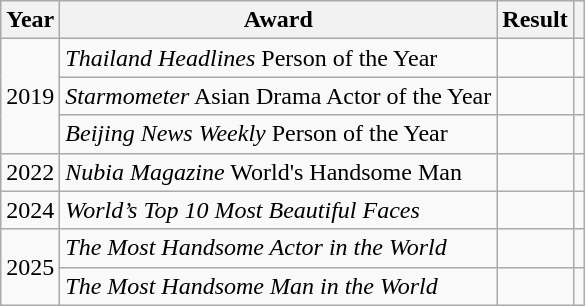<table class="wikitable sortable">
<tr>
<th>Year</th>
<th>Award</th>
<th>Result</th>
<th class="unsortable"></th>
</tr>
<tr>
<td rowspan="3">2019</td>
<td><em>Thailand Headlines</em> Person of the Year</td>
<td></td>
<td></td>
</tr>
<tr>
<td><em>Starmometer</em> Asian Drama Actor of the Year</td>
<td></td>
<td></td>
</tr>
<tr>
<td><em>Beijing News Weekly</em> Person of the Year</td>
<td></td>
<td></td>
</tr>
<tr>
<td>2022</td>
<td><em>Nubia Magazine</em> World's Handsome Man</td>
<td></td>
<td></td>
</tr>
<tr>
<td>2024</td>
<td><em>World’s Top 10 Most Beautiful Faces</em></td>
<td></td>
<td></td>
</tr>
<tr>
<td rowspan="2">2025</td>
<td><em>The Most Handsome Actor in the World</em></td>
<td></td>
<td></td>
</tr>
<tr>
<td><em>The Most Handsome Man in the World</em></td>
<td></td>
<td></td>
</tr>
</table>
